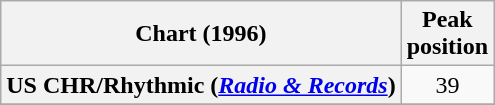<table class="wikitable sortable plainrowheaders">
<tr>
<th>Chart (1996)</th>
<th>Peak<br>position</th>
</tr>
<tr>
<th scope="row">US CHR/Rhythmic (<em><a href='#'>Radio & Records</a></em>)</th>
<td align="center">39</td>
</tr>
<tr>
</tr>
</table>
